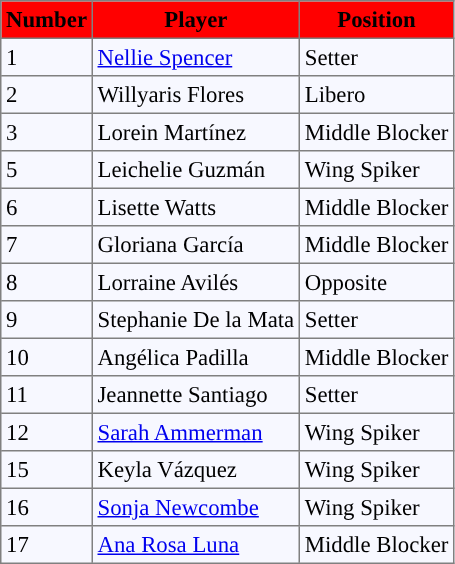<table bgcolor="#f7f8ff" cellpadding="3" cellspacing="0" border="1" style="font-size: 95%; border: gray solid 1px; border-collapse: collapse;">
<tr bgcolor="#ff0000">
<td align=center><strong>Number</strong></td>
<td align=center><strong>Player</strong></td>
<td align=center><strong>Position</strong></td>
</tr>
<tr align="left">
<td>1</td>
<td> <a href='#'>Nellie Spencer</a></td>
<td>Setter</td>
</tr>
<tr align="left">
<td>2</td>
<td> Willyaris Flores</td>
<td>Libero</td>
</tr>
<tr align="left">
<td>3</td>
<td> Lorein Martínez</td>
<td>Middle Blocker</td>
</tr>
<tr align="left">
<td>5</td>
<td> Leichelie Guzmán</td>
<td>Wing Spiker</td>
</tr>
<tr align="left">
<td>6</td>
<td> Lisette Watts</td>
<td>Middle Blocker</td>
</tr>
<tr align="left">
<td>7</td>
<td> Gloriana García</td>
<td>Middle Blocker</td>
</tr>
<tr align="left">
<td>8</td>
<td> Lorraine Avilés</td>
<td>Opposite</td>
</tr>
<tr align="left">
<td>9</td>
<td> Stephanie De la Mata</td>
<td>Setter</td>
</tr>
<tr align="left">
<td>10</td>
<td> Angélica Padilla</td>
<td>Middle Blocker</td>
</tr>
<tr align="left">
<td>11</td>
<td> Jeannette Santiago</td>
<td>Setter</td>
</tr>
<tr align="left">
<td>12</td>
<td> <a href='#'>Sarah Ammerman</a></td>
<td>Wing Spiker</td>
</tr>
<tr align="left">
<td>15</td>
<td> Keyla Vázquez</td>
<td>Wing Spiker</td>
</tr>
<tr align="left">
<td>16</td>
<td> <a href='#'>Sonja Newcombe</a></td>
<td>Wing Spiker</td>
</tr>
<tr align="left">
<td>17</td>
<td> <a href='#'>Ana Rosa Luna</a></td>
<td>Middle Blocker</td>
</tr>
</table>
